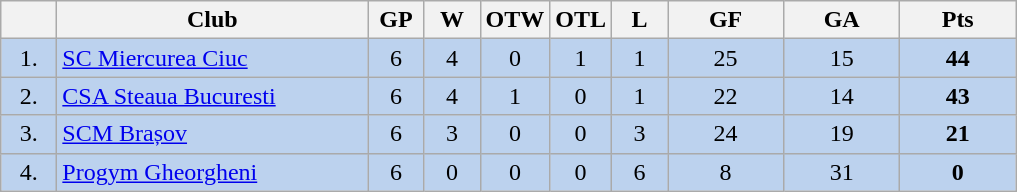<table class="wikitable">
<tr>
<th width="30"></th>
<th width="200">Club</th>
<th width="30">GP</th>
<th width="30">W</th>
<th width="30">OTW</th>
<th width="30">OTL</th>
<th width="30">L</th>
<th width="70">GF</th>
<th width="70">GA</th>
<th width="70">Pts</th>
</tr>
<tr bgcolor="#BCD2EE" align="center">
<td>1.</td>
<td align="left"><a href='#'>SC Miercurea Ciuc</a></td>
<td>6</td>
<td>4</td>
<td>0</td>
<td>1</td>
<td>1</td>
<td>25</td>
<td>15</td>
<td><strong>44</strong></td>
</tr>
<tr bgcolor="#BCD2EE" align="center">
<td>2.</td>
<td align="left"><a href='#'>CSA Steaua Bucuresti</a></td>
<td>6</td>
<td>4</td>
<td>1</td>
<td>0</td>
<td>1</td>
<td>22</td>
<td>14</td>
<td><strong>43</strong></td>
</tr>
<tr bgcolor="#BCD2EE" align="center">
<td>3.</td>
<td align="left"><a href='#'>SCM Brașov</a></td>
<td>6</td>
<td>3</td>
<td>0</td>
<td>0</td>
<td>3</td>
<td>24</td>
<td>19</td>
<td><strong>21</strong></td>
</tr>
<tr bgcolor="#BCD2EE" align="center">
<td>4.</td>
<td align="left"><a href='#'>Progym Gheorgheni</a></td>
<td>6</td>
<td>0</td>
<td>0</td>
<td>0</td>
<td>6</td>
<td>8</td>
<td>31</td>
<td><strong>0</strong></td>
</tr>
</table>
